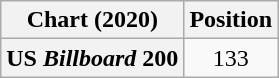<table class="wikitable plainrowheaders" style="text-align:center">
<tr>
<th scope="col">Chart (2020)</th>
<th scope="col">Position</th>
</tr>
<tr>
<th scope="row">US <em>Billboard</em> 200</th>
<td>133</td>
</tr>
</table>
